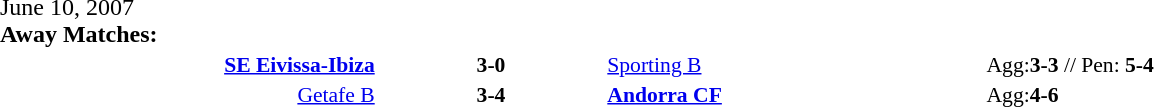<table width=100% cellspacing=1>
<tr>
<th width=20%></th>
<th width=12%></th>
<th width=20%></th>
<th></th>
</tr>
<tr>
<td>June 10, 2007<br><strong>Away Matches:</strong></td>
</tr>
<tr style=font-size:90%>
<td align=right><strong><a href='#'>SE Eivissa-Ibiza</a></strong></td>
<td align=center><strong>3-0</strong></td>
<td><a href='#'>Sporting B</a></td>
<td>Agg:<strong>3-3</strong> // Pen: <strong>5-4</strong></td>
</tr>
<tr style=font-size:90%>
<td align=right><a href='#'>Getafe B</a></td>
<td align=center><strong>3-4</strong></td>
<td><strong><a href='#'>Andorra CF</a></strong></td>
<td>Agg:<strong>4-6</strong></td>
</tr>
</table>
